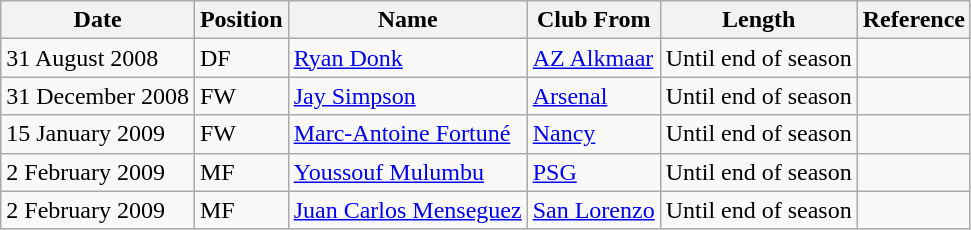<table class="wikitable">
<tr>
<th>Date</th>
<th>Position</th>
<th>Name</th>
<th>Club From</th>
<th>Length</th>
<th>Reference</th>
</tr>
<tr>
<td>31 August 2008</td>
<td>DF</td>
<td><a href='#'>Ryan Donk</a></td>
<td><a href='#'>AZ Alkmaar</a></td>
<td>Until end of season</td>
<td></td>
</tr>
<tr>
<td>31 December 2008</td>
<td>FW</td>
<td><a href='#'>Jay Simpson</a></td>
<td><a href='#'>Arsenal</a></td>
<td>Until end of season</td>
<td></td>
</tr>
<tr>
<td>15 January 2009</td>
<td>FW</td>
<td><a href='#'>Marc-Antoine Fortuné</a></td>
<td><a href='#'>Nancy</a></td>
<td>Until end of season</td>
<td></td>
</tr>
<tr>
<td>2 February 2009</td>
<td>MF</td>
<td><a href='#'>Youssouf Mulumbu</a></td>
<td><a href='#'>PSG</a></td>
<td>Until end of season</td>
<td></td>
</tr>
<tr>
<td>2 February 2009</td>
<td>MF</td>
<td><a href='#'>Juan Carlos Menseguez</a></td>
<td><a href='#'>San Lorenzo</a></td>
<td>Until end of season</td>
<td></td>
</tr>
</table>
